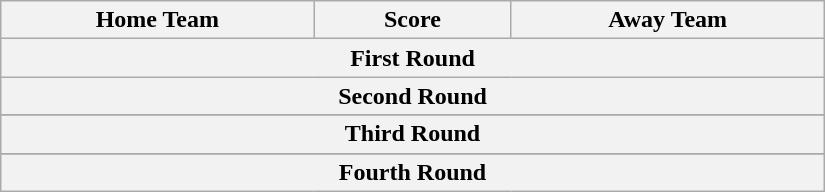<table class="wikitable" style="text-align: center; width:550px">
<tr>
<th scope="col" width="195px">Home Team</th>
<th scope="col" width="120px">Score</th>
<th scope="col" width="195px">Away Team</th>
</tr>
<tr>
<th colspan="3">First Round<br></th>
</tr>
<tr>
<th colspan="3">Second Round</th>
</tr>
<tr>
</tr>
<tr>
<th colspan="3">Third Round</th>
</tr>
<tr>
</tr>
<tr>
<th colspan="3">Fourth Round<br></th>
</tr>
</table>
